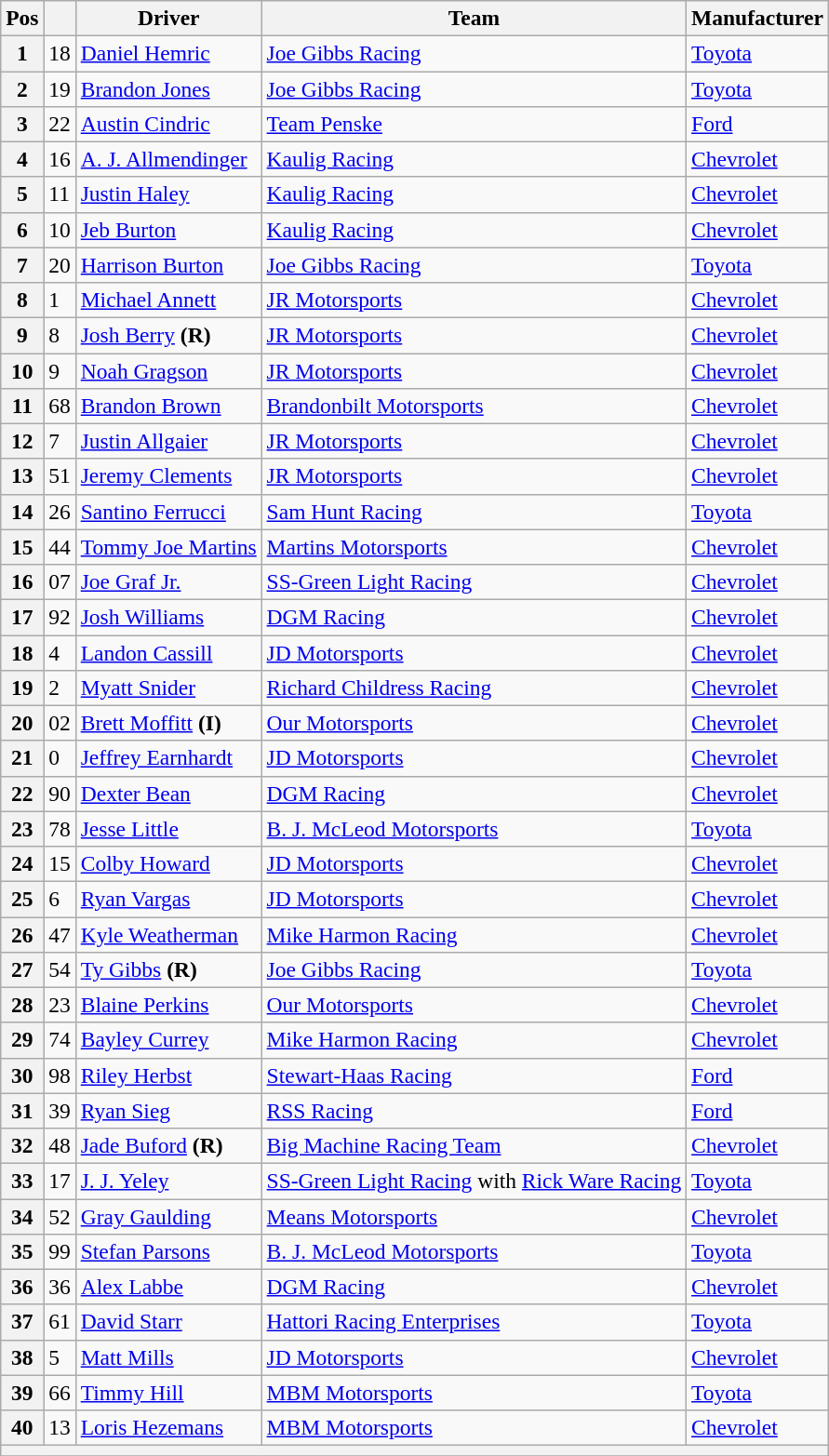<table class="wikitable" style="font-size:98%">
<tr>
<th>Pos</th>
<th></th>
<th>Driver</th>
<th>Team</th>
<th>Manufacturer</th>
</tr>
<tr>
<th>1</th>
<td>18</td>
<td><a href='#'>Daniel Hemric</a></td>
<td><a href='#'>Joe Gibbs Racing</a></td>
<td><a href='#'>Toyota</a></td>
</tr>
<tr>
<th>2</th>
<td>19</td>
<td><a href='#'>Brandon Jones</a></td>
<td><a href='#'>Joe Gibbs Racing</a></td>
<td><a href='#'>Toyota</a></td>
</tr>
<tr>
<th>3</th>
<td>22</td>
<td><a href='#'>Austin Cindric</a></td>
<td><a href='#'>Team Penske</a></td>
<td><a href='#'>Ford</a></td>
</tr>
<tr>
<th>4</th>
<td>16</td>
<td><a href='#'>A. J. Allmendinger</a></td>
<td><a href='#'>Kaulig Racing</a></td>
<td><a href='#'>Chevrolet</a></td>
</tr>
<tr>
<th>5</th>
<td>11</td>
<td><a href='#'>Justin Haley</a></td>
<td><a href='#'>Kaulig Racing</a></td>
<td><a href='#'>Chevrolet</a></td>
</tr>
<tr>
<th>6</th>
<td>10</td>
<td><a href='#'>Jeb Burton</a></td>
<td><a href='#'>Kaulig Racing</a></td>
<td><a href='#'>Chevrolet</a></td>
</tr>
<tr>
<th>7</th>
<td>20</td>
<td><a href='#'>Harrison Burton</a></td>
<td><a href='#'>Joe Gibbs Racing</a></td>
<td><a href='#'>Toyota</a></td>
</tr>
<tr>
<th>8</th>
<td>1</td>
<td><a href='#'>Michael Annett</a></td>
<td><a href='#'>JR Motorsports</a></td>
<td><a href='#'>Chevrolet</a></td>
</tr>
<tr>
<th>9</th>
<td>8</td>
<td><a href='#'>Josh Berry</a> <strong>(R)</strong></td>
<td><a href='#'>JR Motorsports</a></td>
<td><a href='#'>Chevrolet</a></td>
</tr>
<tr>
<th>10</th>
<td>9</td>
<td><a href='#'>Noah Gragson</a></td>
<td><a href='#'>JR Motorsports</a></td>
<td><a href='#'>Chevrolet</a></td>
</tr>
<tr>
<th>11</th>
<td>68</td>
<td><a href='#'>Brandon Brown</a></td>
<td><a href='#'>Brandonbilt Motorsports</a></td>
<td><a href='#'>Chevrolet</a></td>
</tr>
<tr>
<th>12</th>
<td>7</td>
<td><a href='#'>Justin Allgaier</a></td>
<td><a href='#'>JR Motorsports</a></td>
<td><a href='#'>Chevrolet</a></td>
</tr>
<tr>
<th>13</th>
<td>51</td>
<td><a href='#'>Jeremy Clements</a></td>
<td><a href='#'>JR Motorsports</a></td>
<td><a href='#'>Chevrolet</a></td>
</tr>
<tr>
<th>14</th>
<td>26</td>
<td><a href='#'>Santino Ferrucci</a></td>
<td><a href='#'>Sam Hunt Racing</a></td>
<td><a href='#'>Toyota</a></td>
</tr>
<tr>
<th>15</th>
<td>44</td>
<td><a href='#'>Tommy Joe Martins</a></td>
<td><a href='#'>Martins Motorsports</a></td>
<td><a href='#'>Chevrolet</a></td>
</tr>
<tr>
<th>16</th>
<td>07</td>
<td><a href='#'>Joe Graf Jr.</a></td>
<td><a href='#'>SS-Green Light Racing</a></td>
<td><a href='#'>Chevrolet</a></td>
</tr>
<tr>
<th>17</th>
<td>92</td>
<td><a href='#'>Josh Williams</a></td>
<td><a href='#'>DGM Racing</a></td>
<td><a href='#'>Chevrolet</a></td>
</tr>
<tr>
<th>18</th>
<td>4</td>
<td><a href='#'>Landon Cassill</a></td>
<td><a href='#'>JD Motorsports</a></td>
<td><a href='#'>Chevrolet</a></td>
</tr>
<tr>
<th>19</th>
<td>2</td>
<td><a href='#'>Myatt Snider</a></td>
<td><a href='#'>Richard Childress Racing</a></td>
<td><a href='#'>Chevrolet</a></td>
</tr>
<tr>
<th>20</th>
<td>02</td>
<td><a href='#'>Brett Moffitt</a> <strong>(I)</strong></td>
<td><a href='#'>Our Motorsports</a></td>
<td><a href='#'>Chevrolet</a></td>
</tr>
<tr>
<th>21</th>
<td>0</td>
<td><a href='#'>Jeffrey Earnhardt</a></td>
<td><a href='#'>JD Motorsports</a></td>
<td><a href='#'>Chevrolet</a></td>
</tr>
<tr>
<th>22</th>
<td>90</td>
<td><a href='#'>Dexter Bean</a></td>
<td><a href='#'>DGM Racing</a></td>
<td><a href='#'>Chevrolet</a></td>
</tr>
<tr>
<th>23</th>
<td>78</td>
<td><a href='#'>Jesse Little</a></td>
<td><a href='#'>B. J. McLeod Motorsports</a></td>
<td><a href='#'>Toyota</a></td>
</tr>
<tr>
<th>24</th>
<td>15</td>
<td><a href='#'>Colby Howard</a></td>
<td><a href='#'>JD Motorsports</a></td>
<td><a href='#'>Chevrolet</a></td>
</tr>
<tr>
<th>25</th>
<td>6</td>
<td><a href='#'>Ryan Vargas</a></td>
<td><a href='#'>JD Motorsports</a></td>
<td><a href='#'>Chevrolet</a></td>
</tr>
<tr>
<th>26</th>
<td>47</td>
<td><a href='#'>Kyle Weatherman</a></td>
<td><a href='#'>Mike Harmon Racing</a></td>
<td><a href='#'>Chevrolet</a></td>
</tr>
<tr>
<th>27</th>
<td>54</td>
<td><a href='#'>Ty Gibbs</a> <strong>(R)</strong></td>
<td><a href='#'>Joe Gibbs Racing</a></td>
<td><a href='#'>Toyota</a></td>
</tr>
<tr>
<th>28</th>
<td>23</td>
<td><a href='#'>Blaine Perkins</a></td>
<td><a href='#'>Our Motorsports</a></td>
<td><a href='#'>Chevrolet</a></td>
</tr>
<tr>
<th>29</th>
<td>74</td>
<td><a href='#'>Bayley Currey</a></td>
<td><a href='#'>Mike Harmon Racing</a></td>
<td><a href='#'>Chevrolet</a></td>
</tr>
<tr>
<th>30</th>
<td>98</td>
<td><a href='#'>Riley Herbst</a></td>
<td><a href='#'>Stewart-Haas Racing</a></td>
<td><a href='#'>Ford</a></td>
</tr>
<tr>
<th>31</th>
<td>39</td>
<td><a href='#'>Ryan Sieg</a></td>
<td><a href='#'>RSS Racing</a></td>
<td><a href='#'>Ford</a></td>
</tr>
<tr>
<th>32</th>
<td>48</td>
<td><a href='#'>Jade Buford</a> <strong>(R)</strong></td>
<td><a href='#'>Big Machine Racing Team</a></td>
<td><a href='#'>Chevrolet</a></td>
</tr>
<tr>
<th>33</th>
<td>17</td>
<td><a href='#'>J. J. Yeley</a></td>
<td><a href='#'>SS-Green Light Racing</a> with <a href='#'>Rick Ware Racing</a></td>
<td><a href='#'>Toyota</a></td>
</tr>
<tr>
<th>34</th>
<td>52</td>
<td><a href='#'>Gray Gaulding</a></td>
<td><a href='#'>Means Motorsports</a></td>
<td><a href='#'>Chevrolet</a></td>
</tr>
<tr>
<th>35</th>
<td>99</td>
<td><a href='#'>Stefan Parsons</a></td>
<td><a href='#'>B. J. McLeod Motorsports</a></td>
<td><a href='#'>Toyota</a></td>
</tr>
<tr>
<th>36</th>
<td>36</td>
<td><a href='#'>Alex Labbe</a></td>
<td><a href='#'>DGM Racing</a></td>
<td><a href='#'>Chevrolet</a></td>
</tr>
<tr>
<th>37</th>
<td>61</td>
<td><a href='#'>David Starr</a></td>
<td><a href='#'>Hattori Racing Enterprises</a></td>
<td><a href='#'>Toyota</a></td>
</tr>
<tr>
<th>38</th>
<td>5</td>
<td><a href='#'>Matt Mills</a></td>
<td><a href='#'>JD Motorsports</a></td>
<td><a href='#'>Chevrolet</a></td>
</tr>
<tr>
<th>39</th>
<td>66</td>
<td><a href='#'>Timmy Hill</a></td>
<td><a href='#'>MBM Motorsports</a></td>
<td><a href='#'>Toyota</a></td>
</tr>
<tr>
<th>40</th>
<td>13</td>
<td><a href='#'>Loris Hezemans</a></td>
<td><a href='#'>MBM Motorsports</a></td>
<td><a href='#'>Chevrolet</a></td>
</tr>
<tr>
<th colspan="6"></th>
</tr>
<tr>
</tr>
</table>
